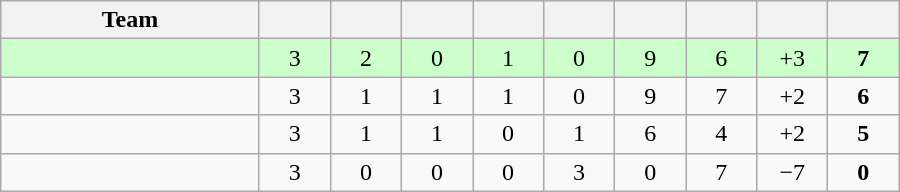<table class="wikitable" style="text-align:center;">
<tr>
<th width=165>Team</th>
<th width=40></th>
<th width=40></th>
<th width=40></th>
<th width=40></th>
<th width=40></th>
<th width=40></th>
<th width=40></th>
<th width=40></th>
<th width=40></th>
</tr>
<tr bgcolor=ccffcc>
<td style="text-align:left;"></td>
<td>3</td>
<td>2</td>
<td>0</td>
<td>1</td>
<td>0</td>
<td>9</td>
<td>6</td>
<td>+3</td>
<td><strong>7</strong></td>
</tr>
<tr>
<td style="text-align:left;"></td>
<td>3</td>
<td>1</td>
<td>1</td>
<td>1</td>
<td>0</td>
<td>9</td>
<td>7</td>
<td>+2</td>
<td><strong>6</strong></td>
</tr>
<tr>
<td style="text-align:left;"></td>
<td>3</td>
<td>1</td>
<td>1</td>
<td>0</td>
<td>1</td>
<td>6</td>
<td>4</td>
<td>+2</td>
<td><strong>5</strong></td>
</tr>
<tr>
<td style="text-align:left;"></td>
<td>3</td>
<td>0</td>
<td>0</td>
<td>0</td>
<td>3</td>
<td>0</td>
<td>7</td>
<td>−7</td>
<td><strong>0</strong></td>
</tr>
</table>
